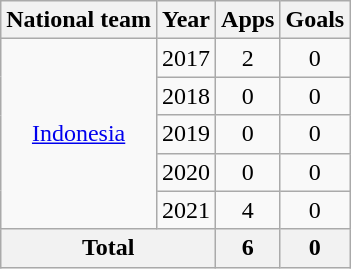<table class="wikitable" style="text-align:center">
<tr>
<th>National team</th>
<th>Year</th>
<th>Apps</th>
<th>Goals</th>
</tr>
<tr>
<td rowspan=5><a href='#'>Indonesia</a></td>
<td>2017</td>
<td>2</td>
<td>0</td>
</tr>
<tr>
<td>2018</td>
<td>0</td>
<td>0</td>
</tr>
<tr>
<td>2019</td>
<td>0</td>
<td>0</td>
</tr>
<tr>
<td>2020</td>
<td>0</td>
<td>0</td>
</tr>
<tr>
<td>2021</td>
<td>4</td>
<td>0</td>
</tr>
<tr>
<th colspan=2>Total</th>
<th>6</th>
<th>0</th>
</tr>
</table>
